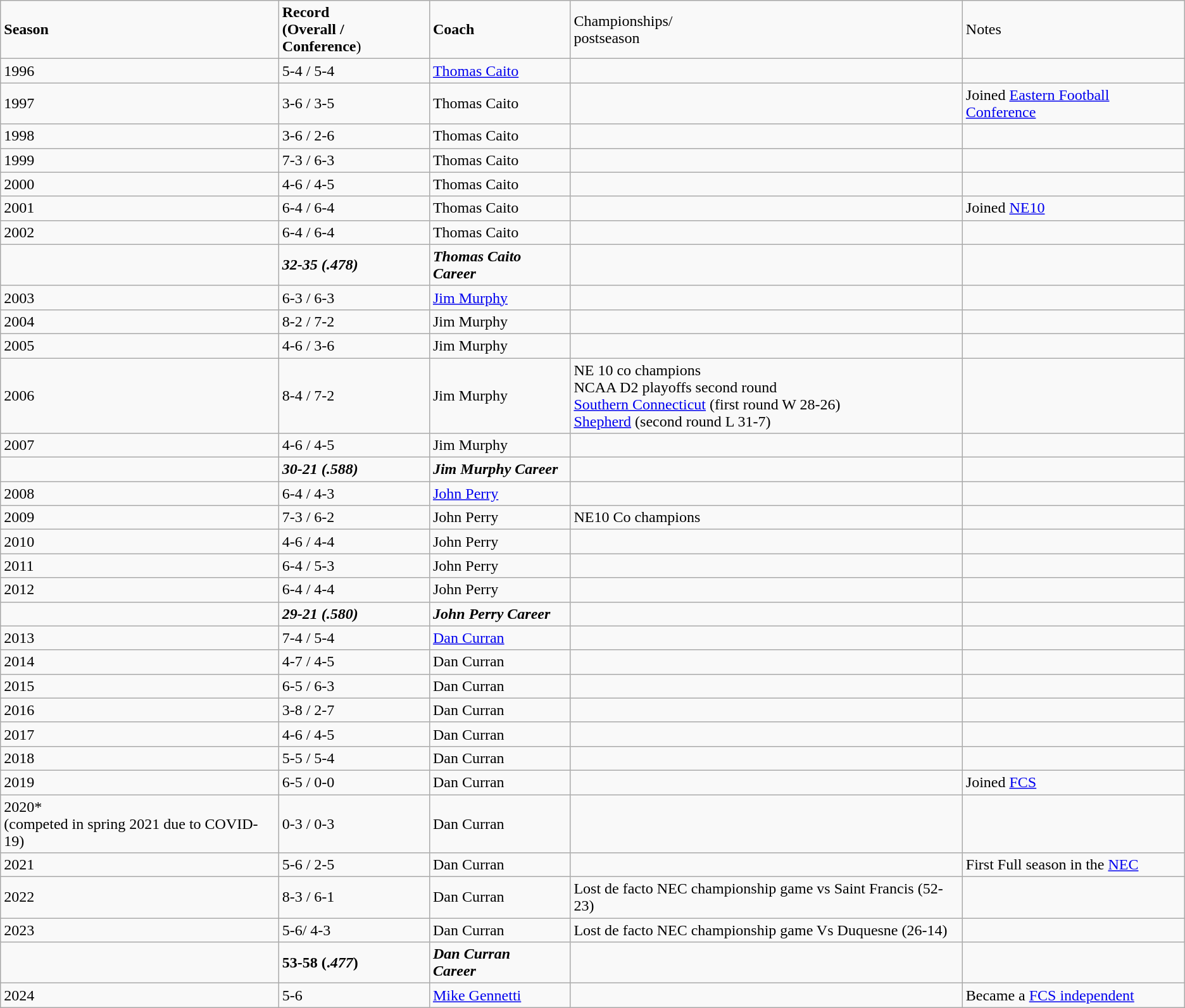<table class="wikitable">
<tr>
<td><strong>Season</strong></td>
<td><strong>Record</strong><br><strong>(Overall / Conference</strong>)</td>
<td><strong>Coach</strong></td>
<td>Championships/<br>postseason</td>
<td>Notes</td>
</tr>
<tr>
<td>1996</td>
<td>5-4 / 5-4</td>
<td><a href='#'>Thomas Caito</a></td>
<td></td>
<td></td>
</tr>
<tr>
<td>1997</td>
<td>3-6 / 3-5</td>
<td>Thomas Caito</td>
<td></td>
<td>Joined <a href='#'>Eastern Football Conference</a></td>
</tr>
<tr>
<td>1998</td>
<td>3-6 / 2-6</td>
<td>Thomas Caito</td>
<td></td>
<td></td>
</tr>
<tr>
<td>1999</td>
<td>7-3 / 6-3</td>
<td>Thomas Caito</td>
<td></td>
<td></td>
</tr>
<tr>
<td>2000</td>
<td>4-6 / 4-5</td>
<td>Thomas Caito</td>
<td></td>
<td></td>
</tr>
<tr>
<td>2001</td>
<td>6-4 / 6-4</td>
<td>Thomas Caito</td>
<td></td>
<td>Joined <a href='#'>NE10</a></td>
</tr>
<tr>
<td>2002</td>
<td>6-4 / 6-4</td>
<td>Thomas Caito</td>
<td></td>
<td></td>
</tr>
<tr>
<td></td>
<td><strong><em>32-35 (.478)</em></strong></td>
<td rowspan="1"><strong><em>Thomas Caito Career</em></strong></td>
<td></td>
<td></td>
</tr>
<tr>
<td>2003</td>
<td>6-3 / 6-3</td>
<td><a href='#'>Jim Murphy</a></td>
<td></td>
<td></td>
</tr>
<tr>
<td>2004</td>
<td>8-2 / 7-2</td>
<td>Jim Murphy</td>
<td></td>
<td></td>
</tr>
<tr>
<td>2005</td>
<td>4-6 / 3-6</td>
<td>Jim Murphy</td>
<td></td>
<td></td>
</tr>
<tr>
<td>2006</td>
<td>8-4 / 7-2</td>
<td>Jim Murphy</td>
<td>NE 10 co champions<br>NCAA D2 playoffs second round<br><a href='#'>Southern Connecticut</a> (first round W 28-26)<br><a href='#'>Shepherd</a> (second round L 31-7)</td>
<td></td>
</tr>
<tr>
<td>2007</td>
<td>4-6 / 4-5</td>
<td>Jim Murphy</td>
<td></td>
<td></td>
</tr>
<tr>
<td></td>
<td><strong><em>30-21 (.588)</em></strong></td>
<td rowspan="1"><strong><em>Jim Murphy Career</em></strong></td>
<td></td>
<td></td>
</tr>
<tr>
<td>2008</td>
<td>6-4 / 4-3</td>
<td><a href='#'>John Perry</a></td>
<td></td>
<td></td>
</tr>
<tr>
<td>2009</td>
<td>7-3 / 6-2</td>
<td>John Perry</td>
<td>NE10 Co champions</td>
<td></td>
</tr>
<tr>
<td>2010</td>
<td>4-6 / 4-4</td>
<td>John Perry</td>
<td></td>
<td></td>
</tr>
<tr>
<td>2011</td>
<td>6-4 / 5-3</td>
<td>John Perry</td>
<td></td>
<td></td>
</tr>
<tr>
<td>2012</td>
<td>6-4 / 4-4</td>
<td>John Perry</td>
<td></td>
<td></td>
</tr>
<tr>
<td></td>
<td><strong><em>29-21 (.580)</em></strong></td>
<td rowspan="1"><strong><em>John Perry Career</em></strong></td>
<td></td>
<td></td>
</tr>
<tr>
<td>2013</td>
<td>7-4 / 5-4</td>
<td><a href='#'>Dan Curran</a></td>
<td></td>
<td></td>
</tr>
<tr>
<td>2014</td>
<td>4-7 / 4-5</td>
<td>Dan Curran</td>
<td></td>
<td></td>
</tr>
<tr>
<td>2015</td>
<td>6-5 / 6-3</td>
<td>Dan Curran</td>
<td></td>
<td></td>
</tr>
<tr>
<td>2016</td>
<td>3-8 / 2-7</td>
<td>Dan Curran</td>
<td></td>
<td></td>
</tr>
<tr>
<td>2017</td>
<td>4-6 / 4-5</td>
<td>Dan Curran</td>
<td></td>
<td></td>
</tr>
<tr>
<td>2018</td>
<td>5-5 / 5-4</td>
<td>Dan Curran</td>
<td></td>
<td></td>
</tr>
<tr>
<td>2019</td>
<td>6-5 / 0-0</td>
<td>Dan Curran</td>
<td></td>
<td>Joined <a href='#'>FCS</a></td>
</tr>
<tr>
<td>2020*<br>(competed in spring 2021 due to COVID-19)</td>
<td>0-3 / 0-3</td>
<td>Dan Curran</td>
<td></td>
<td></td>
</tr>
<tr>
<td>2021</td>
<td>5-6 / 2-5</td>
<td>Dan Curran</td>
<td></td>
<td>First Full season in the <a href='#'>NEC</a></td>
</tr>
<tr>
<td>2022</td>
<td>8-3 / 6-1</td>
<td>Dan Curran</td>
<td>Lost de facto NEC championship game vs Saint Francis (52-23)</td>
<td></td>
</tr>
<tr>
<td>2023</td>
<td>5-6/ 4-3</td>
<td>Dan Curran</td>
<td>Lost de facto NEC championship game Vs Duquesne (26-14)</td>
<td></td>
</tr>
<tr>
<td></td>
<td><strong>53-58 (.<em>477</em>)</strong></td>
<td><strong><em>Dan Curran</em></strong><br><strong><em>Career</em></strong></td>
<td></td>
<td></td>
</tr>
<tr>
<td>2024</td>
<td>5-6</td>
<td><a href='#'>Mike Gennetti</a></td>
<td></td>
<td>Became a <a href='#'>FCS independent</a></td>
</tr>
</table>
